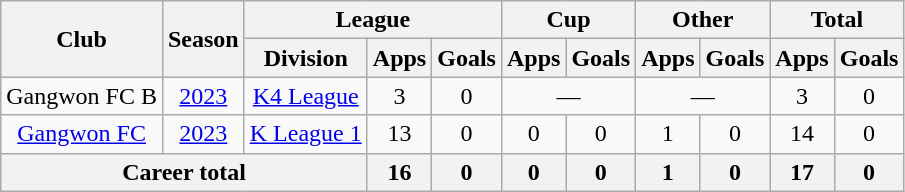<table class="wikitable" style="text-align:center">
<tr>
<th rowspan=2>Club</th>
<th rowspan=2>Season</th>
<th colspan=3>League</th>
<th colspan=2>Cup</th>
<th colspan=2>Other</th>
<th colspan=2>Total</th>
</tr>
<tr>
<th>Division</th>
<th>Apps</th>
<th>Goals</th>
<th>Apps</th>
<th>Goals</th>
<th>Apps</th>
<th>Goals</th>
<th>Apps</th>
<th>Goals</th>
</tr>
<tr>
<td>Gangwon FC B</td>
<td><a href='#'>2023</a></td>
<td><a href='#'>K4 League</a></td>
<td>3</td>
<td>0</td>
<td colspan="2">—</td>
<td colspan="2">—</td>
<td>3</td>
<td>0</td>
</tr>
<tr>
<td><a href='#'>Gangwon FC</a></td>
<td><a href='#'>2023</a></td>
<td><a href='#'>K League 1</a></td>
<td>13</td>
<td>0</td>
<td>0</td>
<td>0</td>
<td>1</td>
<td>0</td>
<td>14</td>
<td>0</td>
</tr>
<tr>
<th colspan=3>Career total</th>
<th>16</th>
<th>0</th>
<th>0</th>
<th>0</th>
<th>1</th>
<th>0</th>
<th>17</th>
<th>0</th>
</tr>
</table>
